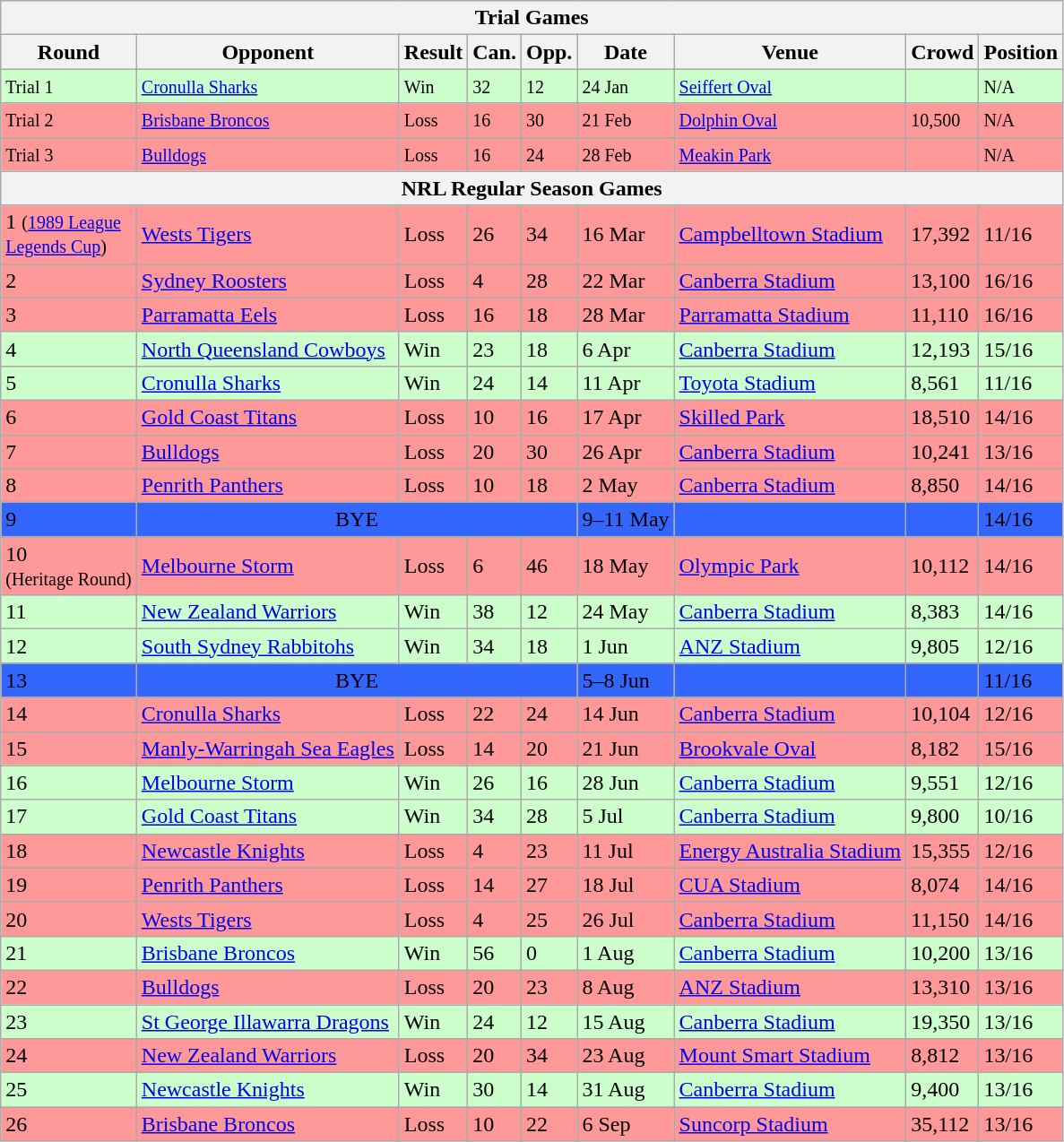<table class="wikitable" style="text-align:left;">
<tr>
<th colspan="9">Trial Games</th>
</tr>
<tr>
<th>Round</th>
<th>Opponent</th>
<th>Result</th>
<th>Can.</th>
<th>Opp.</th>
<th>Date</th>
<th>Venue</th>
<th>Crowd</th>
<th>Position</th>
</tr>
<tr bgcolor="#ccffcc">
<td><small>Trial 1</small></td>
<td><small><a href='#'>Cronulla Sharks</a></small></td>
<td><small>Win</small></td>
<td><small>32</small></td>
<td><small>12</small></td>
<td><small>24 Jan</small></td>
<td><small><a href='#'>Seiffert Oval</a></small></td>
<td></td>
<td><small>N/A</small></td>
</tr>
<tr bgcolor="#ff9999">
<td><small>Trial 2</small></td>
<td><small><a href='#'>Brisbane Broncos</a></small></td>
<td><small>Loss</small></td>
<td><small>16</small></td>
<td><small>30</small></td>
<td><small>21 Feb</small></td>
<td><small><a href='#'>Dolphin Oval</a></small></td>
<td><small>10,500</small></td>
<td><small>N/A</small></td>
</tr>
<tr bgcolor="#ff9999">
<td><small>Trial 3</small></td>
<td><small><a href='#'>Bulldogs</a></small></td>
<td><small>Loss</small></td>
<td><small>16</small></td>
<td><small>24</small></td>
<td><small>28 Feb</small></td>
<td><small><a href='#'>Meakin Park</a></small></td>
<td></td>
<td><small>N/A</small></td>
</tr>
<tr>
<th colspan="9">NRL Regular Season Games</th>
</tr>
<tr bgcolor="#ff9999">
<td>1 <small>(<a href='#'>1989 League</a> <br> <a href='#'>Legends Cup</a>)</small></td>
<td><a href='#'>Wests Tigers</a></td>
<td>Loss</td>
<td>26</td>
<td>34</td>
<td>16 Mar</td>
<td><a href='#'>Campbelltown Stadium</a></td>
<td>17,392</td>
<td>11/16</td>
</tr>
<tr bgcolor="#ff9999">
<td>2</td>
<td><a href='#'>Sydney Roosters</a></td>
<td>Loss</td>
<td>4</td>
<td>28</td>
<td>22 Mar</td>
<td><a href='#'>Canberra Stadium</a></td>
<td>13,100</td>
<td>16/16</td>
</tr>
<tr bgcolor="#ff9999">
<td>3</td>
<td><a href='#'>Parramatta Eels</a></td>
<td>Loss</td>
<td>16</td>
<td>18</td>
<td>28 Mar</td>
<td><a href='#'>Parramatta Stadium</a></td>
<td>11,110</td>
<td>16/16</td>
</tr>
<tr bgcolor="#ccffcc">
<td>4</td>
<td><a href='#'>North Queensland Cowboys</a></td>
<td>Win</td>
<td>23</td>
<td>18</td>
<td>6 Apr</td>
<td><a href='#'>Canberra Stadium</a></td>
<td>12,193</td>
<td>15/16</td>
</tr>
<tr bgcolor="#ccffcc">
<td>5</td>
<td><a href='#'>Cronulla Sharks</a></td>
<td>Win</td>
<td>24</td>
<td>14</td>
<td>11 Apr</td>
<td><a href='#'>Toyota Stadium</a></td>
<td>8,561</td>
<td>11/16</td>
</tr>
<tr bgcolor="#ff9999">
<td>6</td>
<td><a href='#'>Gold Coast Titans</a></td>
<td>Loss</td>
<td>10</td>
<td>16</td>
<td>17 Apr</td>
<td><a href='#'>Skilled Park</a></td>
<td>18,510</td>
<td>14/16</td>
</tr>
<tr bgcolor="#ff9999">
<td>7</td>
<td><a href='#'>Bulldogs</a></td>
<td>Loss</td>
<td>20</td>
<td>30</td>
<td>26 Apr</td>
<td><a href='#'>Canberra Stadium</a></td>
<td>10,241</td>
<td>13/16</td>
</tr>
<tr bgcolor="#ff9999">
<td>8</td>
<td><a href='#'>Penrith Panthers</a></td>
<td>Loss</td>
<td>10</td>
<td>18</td>
<td>2 May</td>
<td><a href='#'>Canberra Stadium</a></td>
<td>8,850</td>
<td>14/16</td>
</tr>
<tr bgcolor="#3366ff">
<td>9</td>
<td colspan="4" align="center">BYE</td>
<td>9–11 May</td>
<td></td>
<td></td>
<td>14/16</td>
</tr>
<tr bgcolor="#ff9999">
<td>10<br><small>(Heritage Round)</small></td>
<td><a href='#'>Melbourne Storm</a></td>
<td>Loss</td>
<td>6</td>
<td>46</td>
<td>18 May</td>
<td><a href='#'>Olympic Park</a></td>
<td>10,112</td>
<td>14/16</td>
</tr>
<tr bgcolor="#ccffcc">
<td>11</td>
<td><a href='#'>New Zealand Warriors</a></td>
<td>Win</td>
<td>38</td>
<td>12</td>
<td>24 May</td>
<td><a href='#'>Canberra Stadium</a></td>
<td>8,383</td>
<td>14/16</td>
</tr>
<tr bgcolor="#ccffcc">
<td>12</td>
<td><a href='#'>South Sydney Rabbitohs</a></td>
<td>Win</td>
<td>34</td>
<td>18</td>
<td>1 Jun</td>
<td><a href='#'>ANZ Stadium</a></td>
<td>9,805</td>
<td>12/16</td>
</tr>
<tr bgcolor="#3366ff">
<td>13</td>
<td colspan="4" align="center">BYE</td>
<td>5–8 Jun</td>
<td></td>
<td></td>
<td>11/16</td>
</tr>
<tr bgcolor="#ff9999">
<td>14</td>
<td><a href='#'>Cronulla Sharks</a></td>
<td>Loss</td>
<td>22</td>
<td>24</td>
<td>14 Jun</td>
<td><a href='#'>Canberra Stadium</a></td>
<td>10,104</td>
<td>12/16</td>
</tr>
<tr bgcolor="#ff9999">
<td>15</td>
<td><a href='#'>Manly-Warringah Sea Eagles</a></td>
<td>Loss</td>
<td>14</td>
<td>20</td>
<td>21 Jun</td>
<td><a href='#'>Brookvale Oval</a></td>
<td>8,182</td>
<td>15/16</td>
</tr>
<tr bgcolor="#ccffcc">
<td>16</td>
<td><a href='#'>Melbourne Storm</a></td>
<td>Win</td>
<td>26</td>
<td>16</td>
<td>28 Jun</td>
<td><a href='#'>Canberra Stadium</a></td>
<td>9,551</td>
<td>12/16</td>
</tr>
<tr bgcolor="#ccffcc">
<td>17</td>
<td><a href='#'>Gold Coast Titans</a></td>
<td>Win</td>
<td>34</td>
<td>28</td>
<td>5 Jul</td>
<td><a href='#'>Canberra Stadium</a></td>
<td>9,800</td>
<td>10/16</td>
</tr>
<tr bgcolor="#ff9999">
<td>18</td>
<td><a href='#'>Newcastle Knights</a></td>
<td>Loss</td>
<td>4</td>
<td>23</td>
<td>11 Jul</td>
<td><a href='#'>Energy Australia Stadium</a></td>
<td>15,355</td>
<td>12/16</td>
</tr>
<tr bgcolor="#ff9999">
<td>19</td>
<td><a href='#'>Penrith Panthers</a></td>
<td>Loss</td>
<td>14</td>
<td>27</td>
<td>18 Jul</td>
<td><a href='#'>CUA Stadium</a></td>
<td>8,074</td>
<td>14/16</td>
</tr>
<tr bgcolor="#ff9999">
<td>20</td>
<td><a href='#'>Wests Tigers</a></td>
<td>Loss</td>
<td>4</td>
<td>25</td>
<td>26 Jul</td>
<td><a href='#'>Canberra Stadium</a></td>
<td>11,150</td>
<td>14/16</td>
</tr>
<tr bgcolor="#ccffcc">
<td>21</td>
<td><a href='#'>Brisbane Broncos</a></td>
<td>Win</td>
<td>56</td>
<td>0</td>
<td>1 Aug</td>
<td><a href='#'>Canberra Stadium</a></td>
<td>10,200</td>
<td>13/16</td>
</tr>
<tr bgcolor="#ff9999">
<td>22</td>
<td><a href='#'>Bulldogs</a></td>
<td>Loss</td>
<td>20</td>
<td>23</td>
<td>8 Aug</td>
<td><a href='#'>ANZ Stadium</a></td>
<td>13,310</td>
<td>13/16</td>
</tr>
<tr bgcolor="#ccffcc">
<td>23</td>
<td><a href='#'>St George Illawarra Dragons</a></td>
<td>Win</td>
<td>24</td>
<td>12</td>
<td>15 Aug</td>
<td><a href='#'>Canberra Stadium</a></td>
<td>19,350</td>
<td>13/16</td>
</tr>
<tr bgcolor="#ff9999">
<td>24</td>
<td><a href='#'>New Zealand Warriors</a></td>
<td>Loss</td>
<td>20</td>
<td>34</td>
<td>23 Aug</td>
<td><a href='#'>Mount Smart Stadium</a></td>
<td>8,812</td>
<td>13/16</td>
</tr>
<tr bgcolor="#ccffcc">
<td>25</td>
<td><a href='#'>Newcastle Knights</a></td>
<td>Win</td>
<td>30</td>
<td>14</td>
<td>31 Aug</td>
<td><a href='#'>Canberra Stadium</a></td>
<td>9,400</td>
<td>13/16</td>
</tr>
<tr bgcolor="#ff9999">
<td>26</td>
<td><a href='#'>Brisbane Broncos</a></td>
<td>Loss</td>
<td>10</td>
<td>22</td>
<td>6 Sep</td>
<td><a href='#'>Suncorp Stadium</a></td>
<td>35,112</td>
<td>13/16</td>
</tr>
</table>
